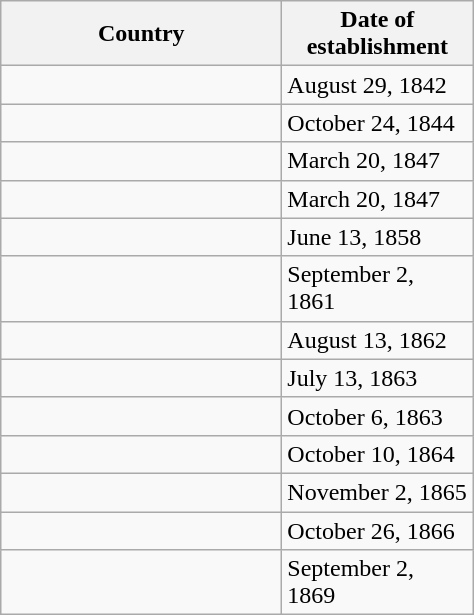<table class="wikitable" border=1 style="border-collapse: collapse;">
<tr>
<th width=180>Country</th>
<th width=120>Date of establishment</th>
</tr>
<tr>
<td></td>
<td>August 29, 1842</td>
</tr>
<tr>
<td></td>
<td>October 24, 1844</td>
</tr>
<tr>
<td></td>
<td>March 20, 1847</td>
</tr>
<tr>
<td></td>
<td>March 20, 1847</td>
</tr>
<tr>
<td></td>
<td>June 13, 1858</td>
</tr>
<tr>
<td></td>
<td>September 2, 1861</td>
</tr>
<tr>
<td></td>
<td>August 13, 1862</td>
</tr>
<tr>
<td></td>
<td>July 13, 1863</td>
</tr>
<tr>
<td></td>
<td>October 6, 1863</td>
</tr>
<tr>
<td></td>
<td>October 10, 1864</td>
</tr>
<tr>
<td></td>
<td>November 2, 1865</td>
</tr>
<tr>
<td></td>
<td>October 26, 1866</td>
</tr>
<tr>
<td></td>
<td>September 2, 1869</td>
</tr>
</table>
